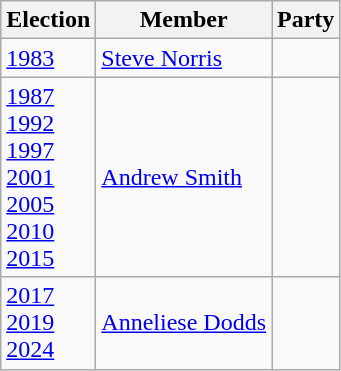<table class="wikitable">
<tr>
<th>Election</th>
<th>Member</th>
<th colspan="2">Party</th>
</tr>
<tr>
<td><a href='#'>1983</a></td>
<td><a href='#'>Steve Norris</a></td>
<td></td>
</tr>
<tr>
<td><a href='#'>1987</a><br><a href='#'>1992</a><br><a href='#'>1997</a><br><a href='#'>2001</a><br><a href='#'>2005</a><br><a href='#'>2010</a><br><a href='#'>2015</a></td>
<td><a href='#'>Andrew Smith</a></td>
<td></td>
</tr>
<tr>
<td><a href='#'>2017</a><br><a href='#'>2019</a><br><a href='#'>2024</a></td>
<td><a href='#'>Anneliese Dodds</a></td>
<td></td>
</tr>
</table>
